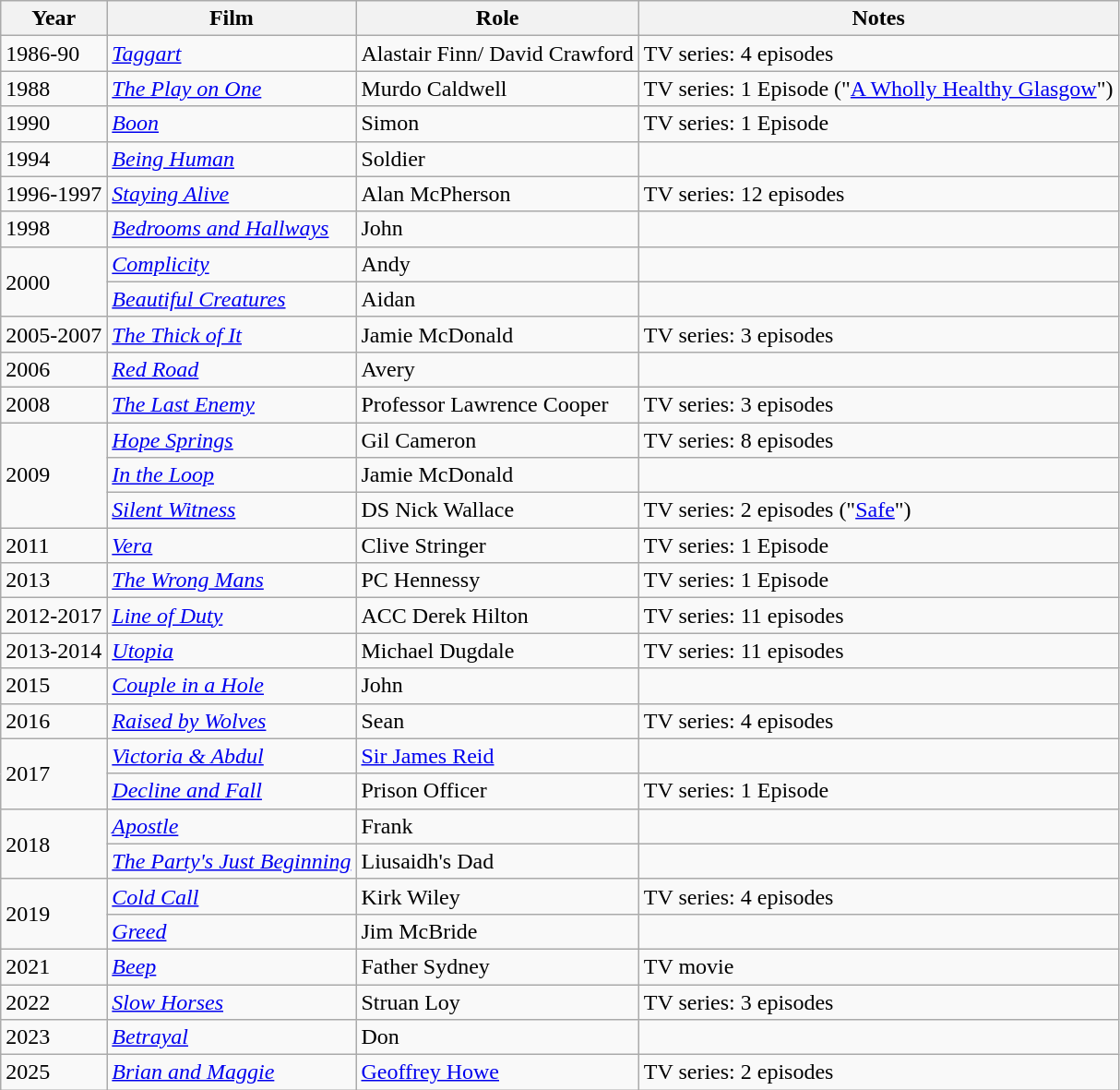<table class="wikitable">
<tr>
<th>Year</th>
<th>Film</th>
<th>Role</th>
<th>Notes</th>
</tr>
<tr>
<td>1986-90</td>
<td><em><a href='#'>Taggart</a></em></td>
<td>Alastair Finn/ David Crawford</td>
<td>TV series: 4 episodes</td>
</tr>
<tr>
<td>1988</td>
<td><em><a href='#'>The Play on One</a></em></td>
<td>Murdo Caldwell</td>
<td>TV series: 1 Episode ("<a href='#'>A Wholly Healthy Glasgow</a>")</td>
</tr>
<tr>
<td>1990</td>
<td><em><a href='#'>Boon</a></em></td>
<td>Simon</td>
<td>TV series: 1 Episode</td>
</tr>
<tr>
<td>1994</td>
<td><em><a href='#'>Being Human</a></em></td>
<td>Soldier</td>
<td></td>
</tr>
<tr>
<td>1996-1997</td>
<td><em><a href='#'>Staying Alive</a></em></td>
<td>Alan McPherson</td>
<td>TV series: 12 episodes</td>
</tr>
<tr>
<td>1998</td>
<td><em><a href='#'>Bedrooms and Hallways</a></em></td>
<td>John</td>
<td></td>
</tr>
<tr>
<td rowspan=2>2000</td>
<td><em><a href='#'>Complicity</a></em></td>
<td>Andy</td>
<td></td>
</tr>
<tr>
<td><em><a href='#'>Beautiful Creatures</a></em></td>
<td>Aidan</td>
<td></td>
</tr>
<tr>
<td>2005-2007</td>
<td><em><a href='#'>The Thick of It</a></em></td>
<td>Jamie McDonald</td>
<td>TV series: 3 episodes</td>
</tr>
<tr>
<td>2006</td>
<td><em><a href='#'>Red Road</a></em></td>
<td>Avery</td>
<td></td>
</tr>
<tr>
<td>2008</td>
<td><em><a href='#'>The Last Enemy</a></em></td>
<td>Professor Lawrence Cooper</td>
<td>TV series: 3 episodes</td>
</tr>
<tr>
<td rowspan=3>2009</td>
<td><em><a href='#'>Hope Springs</a></em></td>
<td>Gil Cameron</td>
<td>TV series: 8 episodes</td>
</tr>
<tr>
<td><em><a href='#'>In the Loop</a></em></td>
<td>Jamie McDonald</td>
<td></td>
</tr>
<tr>
<td><em><a href='#'>Silent Witness</a></em></td>
<td>DS Nick Wallace</td>
<td>TV series: 2 episodes ("<a href='#'>Safe</a>")</td>
</tr>
<tr>
<td>2011</td>
<td><em><a href='#'>Vera</a></em></td>
<td>Clive Stringer</td>
<td>TV series: 1 Episode</td>
</tr>
<tr>
<td>2013</td>
<td><em><a href='#'>The Wrong Mans</a></em></td>
<td>PC Hennessy</td>
<td>TV series: 1 Episode</td>
</tr>
<tr>
<td>2012-2017</td>
<td><em><a href='#'>Line of Duty</a></em></td>
<td>ACC Derek Hilton</td>
<td>TV series: 11 episodes</td>
</tr>
<tr>
<td>2013-2014</td>
<td><em><a href='#'>Utopia</a></em></td>
<td>Michael Dugdale</td>
<td>TV series: 11 episodes</td>
</tr>
<tr>
<td>2015</td>
<td><em><a href='#'>Couple in a Hole</a></em></td>
<td>John</td>
<td></td>
</tr>
<tr>
<td>2016</td>
<td><em><a href='#'>Raised by Wolves</a></em></td>
<td>Sean</td>
<td>TV series: 4 episodes</td>
</tr>
<tr>
<td rowspan=2>2017</td>
<td><em><a href='#'>Victoria & Abdul</a></em></td>
<td><a href='#'>Sir James Reid</a></td>
<td></td>
</tr>
<tr>
<td><em><a href='#'>Decline and Fall</a></em></td>
<td>Prison Officer</td>
<td>TV series: 1 Episode</td>
</tr>
<tr>
<td rowspan=2>2018</td>
<td><em><a href='#'>Apostle</a></em></td>
<td>Frank</td>
<td></td>
</tr>
<tr>
<td><em><a href='#'>The Party's Just Beginning</a></em></td>
<td>Liusaidh's Dad</td>
<td></td>
</tr>
<tr>
<td rowspan=2>2019</td>
<td><em><a href='#'>Cold Call</a></em></td>
<td>Kirk Wiley</td>
<td>TV series: 4 episodes</td>
</tr>
<tr>
<td><em><a href='#'>Greed</a></em></td>
<td>Jim McBride</td>
<td></td>
</tr>
<tr>
<td>2021</td>
<td><em><a href='#'>Beep</a></em></td>
<td>Father Sydney</td>
<td>TV movie</td>
</tr>
<tr>
<td>2022</td>
<td><em><a href='#'> Slow Horses</a></em></td>
<td>Struan Loy</td>
<td>TV series: 3 episodes</td>
</tr>
<tr>
<td>2023</td>
<td><em><a href='#'>Betrayal</a></em></td>
<td>Don</td>
</tr>
<tr>
<td>2025</td>
<td><em><a href='#'>Brian and Maggie</a></em></td>
<td><a href='#'>Geoffrey Howe</a></td>
<td>TV series: 2 episodes</td>
</tr>
</table>
